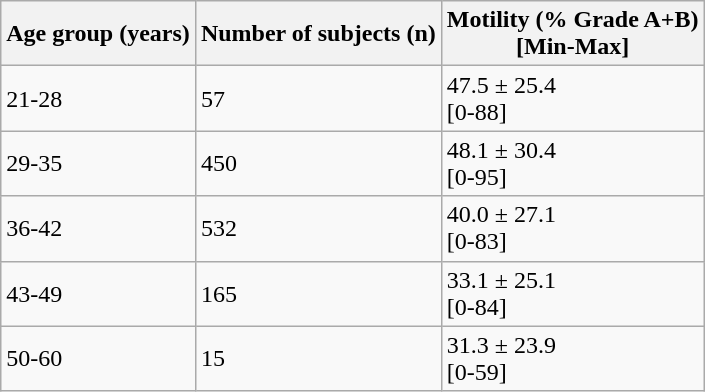<table class="wikitable sortable">
<tr>
<th>Age group (years)</th>
<th>Number of subjects (n)</th>
<th>Motility (% Grade A+B)<br>[Min-Max]</th>
</tr>
<tr>
<td>21-28</td>
<td>57</td>
<td>47.5 ± 25.4<br>[0-88]</td>
</tr>
<tr>
<td>29-35</td>
<td>450</td>
<td>48.1 ± 30.4<br>[0-95]</td>
</tr>
<tr>
<td>36-42</td>
<td>532</td>
<td>40.0 ± 27.1<br>[0-83]</td>
</tr>
<tr>
<td>43-49</td>
<td>165</td>
<td>33.1 ± 25.1<br>[0-84]</td>
</tr>
<tr>
<td>50-60</td>
<td>15</td>
<td>31.3 ± 23.9<br>[0-59]</td>
</tr>
</table>
